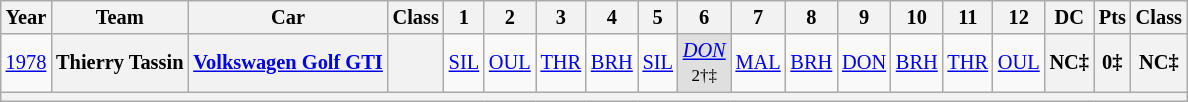<table class="wikitable" style="text-align:center; font-size:85%">
<tr>
<th>Year</th>
<th>Team</th>
<th>Car</th>
<th>Class</th>
<th>1</th>
<th>2</th>
<th>3</th>
<th>4</th>
<th>5</th>
<th>6</th>
<th>7</th>
<th>8</th>
<th>9</th>
<th>10</th>
<th>11</th>
<th>12</th>
<th>DC</th>
<th>Pts</th>
<th>Class</th>
</tr>
<tr>
<td><a href='#'>1978</a></td>
<th>Thierry Tassin</th>
<th><a href='#'>Volkswagen Golf GTI</a></th>
<th><span></span></th>
<td><a href='#'>SIL</a></td>
<td><a href='#'>OUL</a></td>
<td><a href='#'>THR</a></td>
<td><a href='#'>BRH</a></td>
<td><a href='#'>SIL</a></td>
<td style="background:#DFDFDF;"><em><a href='#'>DON</a></em><br><small>2†‡</small></td>
<td><a href='#'>MAL</a></td>
<td><a href='#'>BRH</a></td>
<td><a href='#'>DON</a></td>
<td><a href='#'>BRH</a></td>
<td><a href='#'>THR</a></td>
<td><a href='#'>OUL</a></td>
<th>NC‡</th>
<th>0‡</th>
<th>NC‡</th>
</tr>
<tr>
<th colspan="19"></th>
</tr>
</table>
